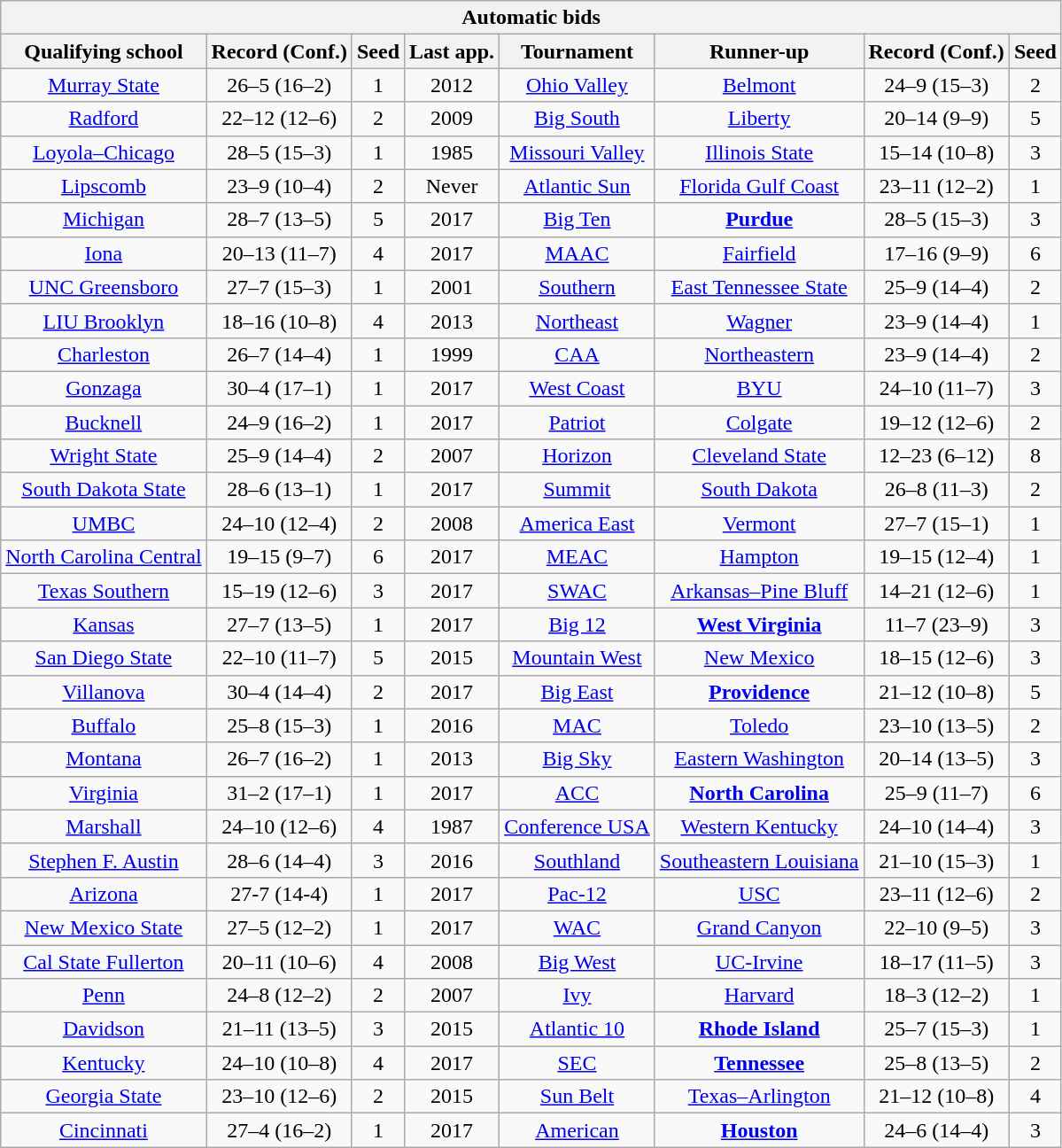<table class="wikitable" style="text-align:center;">
<tr>
<th colspan=8>Automatic bids</th>
</tr>
<tr>
<th>Qualifying school</th>
<th>Record (Conf.)</th>
<th>Seed</th>
<th>Last app.</th>
<th>Tournament</th>
<th>Runner-up</th>
<th>Record (Conf.)</th>
<th>Seed</th>
</tr>
<tr>
<td><a href='#'>Murray State</a></td>
<td align=center>26–5 (16–2)</td>
<td align=center>1</td>
<td align=center>2012</td>
<td><a href='#'>Ohio Valley</a></td>
<td><a href='#'>Belmont</a></td>
<td align=center>24–9 (15–3)</td>
<td align=center>2</td>
</tr>
<tr>
<td><a href='#'>Radford</a></td>
<td align=center>22–12 (12–6)</td>
<td align=center>2</td>
<td align=center>2009</td>
<td><a href='#'>Big South</a></td>
<td><a href='#'>Liberty</a></td>
<td align=center>20–14 (9–9)</td>
<td align=center>5</td>
</tr>
<tr>
<td><a href='#'>Loyola–Chicago</a></td>
<td align=center>28–5 (15–3)</td>
<td align=center>1</td>
<td align=center>1985</td>
<td><a href='#'>Missouri Valley</a></td>
<td><a href='#'>Illinois State</a></td>
<td align=center>15–14 (10–8)</td>
<td align=center>3</td>
</tr>
<tr>
<td><a href='#'>Lipscomb</a></td>
<td align=center>23–9 (10–4)</td>
<td align=center>2</td>
<td align=center>Never</td>
<td><a href='#'>Atlantic Sun</a></td>
<td><a href='#'>Florida Gulf Coast</a></td>
<td align=center>23–11 (12–2)</td>
<td align=center>1</td>
</tr>
<tr>
<td><a href='#'>Michigan</a></td>
<td align=center>28–7 (13–5)</td>
<td align=center>5</td>
<td align=center>2017</td>
<td><a href='#'>Big Ten</a></td>
<td><strong><a href='#'>Purdue</a></strong></td>
<td align=center>28–5 (15–3)</td>
<td align=center>3</td>
</tr>
<tr>
<td><a href='#'>Iona</a></td>
<td align=center>20–13 (11–7)</td>
<td align=center>4</td>
<td align=center>2017</td>
<td><a href='#'>MAAC</a></td>
<td><a href='#'>Fairfield</a></td>
<td align=center>17–16 (9–9)</td>
<td align=center>6</td>
</tr>
<tr>
<td><a href='#'>UNC Greensboro</a></td>
<td align=center>27–7 (15–3)</td>
<td align=center>1</td>
<td align=center>2001</td>
<td><a href='#'>Southern</a></td>
<td><a href='#'>East Tennessee State</a></td>
<td align=center>25–9 (14–4)</td>
<td align=center>2</td>
</tr>
<tr>
<td><a href='#'>LIU Brooklyn</a></td>
<td align=center>18–16 (10–8)</td>
<td align=center>4</td>
<td align=center>2013</td>
<td><a href='#'>Northeast</a></td>
<td><a href='#'>Wagner</a></td>
<td align=center>23–9 (14–4)</td>
<td align=center>1</td>
</tr>
<tr>
<td><a href='#'>Charleston</a></td>
<td align="center">26–7 (14–4)</td>
<td align=center>1</td>
<td align=center>1999</td>
<td><a href='#'>CAA</a></td>
<td><a href='#'>Northeastern</a></td>
<td align=center>23–9 (14–4)</td>
<td align=center>2</td>
</tr>
<tr>
<td><a href='#'>Gonzaga</a></td>
<td align=center>30–4 (17–1)</td>
<td align=center>1</td>
<td align=center>2017</td>
<td><a href='#'>West Coast</a></td>
<td><a href='#'>BYU</a></td>
<td>24–10 (11–7)</td>
<td align=center>3</td>
</tr>
<tr>
<td><a href='#'>Bucknell</a></td>
<td align=center>24–9 (16–2)</td>
<td align=center>1</td>
<td align=center>2017</td>
<td><a href='#'>Patriot</a></td>
<td><a href='#'>Colgate</a></td>
<td align=center>19–12 (12–6)</td>
<td align=center>2</td>
</tr>
<tr>
<td><a href='#'>Wright State</a></td>
<td align=center>25–9 (14–4)</td>
<td align=center>2</td>
<td align=center>2007</td>
<td><a href='#'>Horizon</a></td>
<td><a href='#'>Cleveland State</a></td>
<td align=center>12–23 (6–12)</td>
<td align=center>8</td>
</tr>
<tr>
<td><a href='#'>South Dakota State</a></td>
<td align=center>28–6 (13–1)</td>
<td align=center>1</td>
<td align=center>2017</td>
<td><a href='#'>Summit</a></td>
<td><a href='#'>South Dakota</a></td>
<td align=center>26–8 (11–3)</td>
<td align=center>2</td>
</tr>
<tr>
<td><a href='#'>UMBC</a></td>
<td align=center>24–10 (12–4)</td>
<td align=center>2</td>
<td align=center>2008</td>
<td><a href='#'>America East</a></td>
<td><a href='#'>Vermont</a></td>
<td align=center>27–7 (15–1)</td>
<td align=center>1</td>
</tr>
<tr>
<td><a href='#'>North Carolina Central</a></td>
<td>19–15 (9–7)</td>
<td>6</td>
<td>2017</td>
<td><a href='#'>MEAC</a></td>
<td><a href='#'>Hampton</a></td>
<td>19–15 (12–4)</td>
<td>1</td>
</tr>
<tr>
<td><a href='#'>Texas Southern</a></td>
<td align=center>15–19 (12–6)</td>
<td align=center>3</td>
<td align=center>2017</td>
<td><a href='#'>SWAC</a></td>
<td><a href='#'>Arkansas–Pine Bluff</a></td>
<td align=center>14–21 (12–6)</td>
<td align=center>1</td>
</tr>
<tr>
<td><a href='#'>Kansas</a></td>
<td align=center>27–7 (13–5)</td>
<td align=center>1</td>
<td align=center>2017</td>
<td><a href='#'>Big 12</a></td>
<td><strong><a href='#'>West Virginia</a></strong></td>
<td align=center>11–7 (23–9)</td>
<td align=center>3</td>
</tr>
<tr>
<td><a href='#'>San Diego State</a></td>
<td align=center>22–10 (11–7)</td>
<td align=center>5</td>
<td align=center>2015</td>
<td><a href='#'>Mountain West</a></td>
<td><a href='#'>New Mexico</a></td>
<td align=center>18–15 (12–6)</td>
<td align=center>3</td>
</tr>
<tr>
<td><a href='#'>Villanova</a></td>
<td align=center>30–4 (14–4)</td>
<td align=center>2</td>
<td align=center>2017</td>
<td><a href='#'>Big East</a></td>
<td><strong><a href='#'>Providence</a></strong></td>
<td align=center>21–12 (10–8)</td>
<td align=center>5</td>
</tr>
<tr>
<td><a href='#'>Buffalo</a></td>
<td align=center>25–8 (15–3)</td>
<td align=center>1</td>
<td align=center>2016</td>
<td><a href='#'>MAC</a></td>
<td><a href='#'>Toledo</a></td>
<td align=center>23–10 (13–5)</td>
<td align=center>2</td>
</tr>
<tr>
<td><a href='#'>Montana</a></td>
<td align=center>26–7 (16–2)</td>
<td align=center>1</td>
<td align=center>2013</td>
<td><a href='#'>Big Sky</a></td>
<td><a href='#'>Eastern Washington</a></td>
<td align=center>20–14 (13–5)</td>
<td align=center>3</td>
</tr>
<tr>
<td><a href='#'>Virginia</a></td>
<td align=center>31–2 (17–1)</td>
<td align=center>1</td>
<td align=center>2017</td>
<td><a href='#'>ACC</a></td>
<td><strong><a href='#'>North Carolina</a></strong></td>
<td align=center>25–9 (11–7)</td>
<td align=center>6</td>
</tr>
<tr>
<td><a href='#'>Marshall</a></td>
<td align=center>24–10 (12–6)</td>
<td align=center>4</td>
<td align=center>1987</td>
<td><a href='#'>Conference USA</a></td>
<td><a href='#'>Western Kentucky</a></td>
<td align=center>24–10 (14–4)</td>
<td align=center>3</td>
</tr>
<tr>
<td><a href='#'>Stephen F. Austin</a></td>
<td align=center>28–6 (14–4)</td>
<td align=center>3</td>
<td align=center>2016</td>
<td><a href='#'>Southland</a></td>
<td><a href='#'>Southeastern Louisiana</a></td>
<td align=center>21–10 (15–3)</td>
<td align=center>1</td>
</tr>
<tr>
<td><a href='#'>Arizona</a></td>
<td align=center>27-7 (14-4)</td>
<td align=center>1</td>
<td align=center>2017</td>
<td><a href='#'>Pac-12</a></td>
<td><a href='#'>USC</a></td>
<td align=center>23–11 (12–6)</td>
<td align=center>2</td>
</tr>
<tr>
<td><a href='#'>New Mexico State</a></td>
<td align=center>27–5 (12–2)</td>
<td align=center>1</td>
<td align=center>2017</td>
<td><a href='#'>WAC</a></td>
<td><a href='#'>Grand Canyon</a></td>
<td align=center>22–10 (9–5)</td>
<td align=center>3</td>
</tr>
<tr>
<td><a href='#'>Cal State Fullerton</a></td>
<td align=center>20–11 (10–6)</td>
<td align=center>4</td>
<td align=center>2008</td>
<td><a href='#'>Big West</a></td>
<td><a href='#'>UC-Irvine</a></td>
<td align=center>18–17 (11–5)</td>
<td align=center>3</td>
</tr>
<tr>
<td><a href='#'>Penn</a></td>
<td align=center>24–8 (12–2)</td>
<td align=center>2</td>
<td align=center>2007</td>
<td><a href='#'>Ivy</a></td>
<td><a href='#'>Harvard</a></td>
<td align=center>18–3 (12–2)</td>
<td align=center>1</td>
</tr>
<tr>
<td><a href='#'>Davidson</a></td>
<td align=center>21–11 (13–5)</td>
<td align=center>3</td>
<td align=center>2015</td>
<td><a href='#'>Atlantic 10</a></td>
<td><strong><a href='#'>Rhode Island</a></strong></td>
<td align=center>25–7 (15–3)</td>
<td align=center>1</td>
</tr>
<tr>
<td><a href='#'>Kentucky</a></td>
<td align=center>24–10 (10–8)</td>
<td align=center>4</td>
<td align=center>2017</td>
<td><a href='#'>SEC</a></td>
<td><strong><a href='#'>Tennessee</a></strong></td>
<td align=center>25–8 (13–5)</td>
<td align=center>2</td>
</tr>
<tr>
<td><a href='#'>Georgia State</a></td>
<td or align=center>23–10 (12–6)</td>
<td align=center>2</td>
<td align=center>2015</td>
<td><a href='#'>Sun Belt</a></td>
<td><a href='#'>Texas–Arlington</a></td>
<td align=center>21–12 (10–8)</td>
<td align=center>4</td>
</tr>
<tr>
<td><a href='#'>Cincinnati</a></td>
<td align=center>27–4 (16–2)</td>
<td align=center>1</td>
<td align=center>2017</td>
<td><a href='#'>American</a></td>
<td><strong><a href='#'>Houston</a></strong></td>
<td align=center>24–6 (14–4)</td>
<td align=center>3</td>
</tr>
</table>
